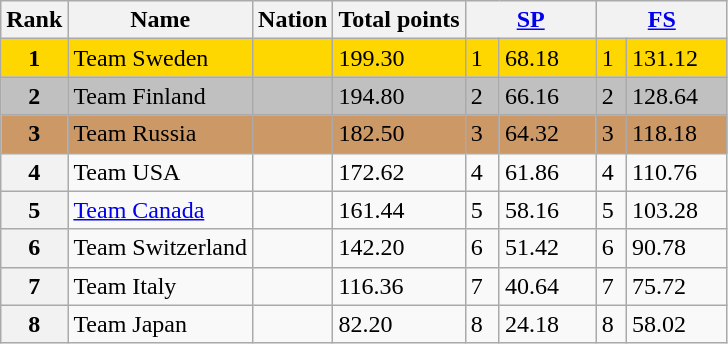<table class="wikitable sortable">
<tr>
<th>Rank</th>
<th>Name</th>
<th>Nation</th>
<th>Total points</th>
<th colspan="2" width="80px"><a href='#'>SP</a></th>
<th colspan="2" width="80px"><a href='#'>FS</a></th>
</tr>
<tr bgcolor="gold">
<td align="center"><strong>1</strong></td>
<td>Team Sweden</td>
<td></td>
<td>199.30</td>
<td>1</td>
<td>68.18</td>
<td>1</td>
<td>131.12</td>
</tr>
<tr bgcolor="silver">
<td align="center"><strong>2</strong></td>
<td>Team Finland</td>
<td></td>
<td>194.80</td>
<td>2</td>
<td>66.16</td>
<td>2</td>
<td>128.64</td>
</tr>
<tr bgcolor="cc9966">
<td align="center"><strong>3</strong></td>
<td>Team Russia</td>
<td></td>
<td>182.50</td>
<td>3</td>
<td>64.32</td>
<td>3</td>
<td>118.18</td>
</tr>
<tr>
<th>4</th>
<td>Team USA</td>
<td></td>
<td>172.62</td>
<td>4</td>
<td>61.86</td>
<td>4</td>
<td>110.76</td>
</tr>
<tr>
<th>5</th>
<td><a href='#'>Team Canada</a></td>
<td></td>
<td>161.44</td>
<td>5</td>
<td>58.16</td>
<td>5</td>
<td>103.28</td>
</tr>
<tr>
<th>6</th>
<td>Team Switzerland</td>
<td></td>
<td>142.20</td>
<td>6</td>
<td>51.42</td>
<td>6</td>
<td>90.78</td>
</tr>
<tr>
<th>7</th>
<td>Team Italy</td>
<td></td>
<td>116.36</td>
<td>7</td>
<td>40.64</td>
<td>7</td>
<td>75.72</td>
</tr>
<tr>
<th>8</th>
<td>Team Japan</td>
<td></td>
<td>82.20</td>
<td>8</td>
<td>24.18</td>
<td>8</td>
<td>58.02</td>
</tr>
</table>
